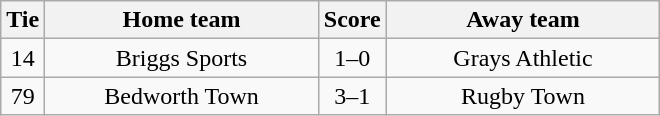<table class="wikitable" style="text-align:center;">
<tr>
<th width=20>Tie</th>
<th width=175>Home team</th>
<th width=20>Score</th>
<th width=175>Away team</th>
</tr>
<tr>
<td>14</td>
<td>Briggs Sports</td>
<td>1–0</td>
<td>Grays Athletic</td>
</tr>
<tr>
<td>79</td>
<td>Bedworth Town</td>
<td>3–1</td>
<td>Rugby Town</td>
</tr>
</table>
